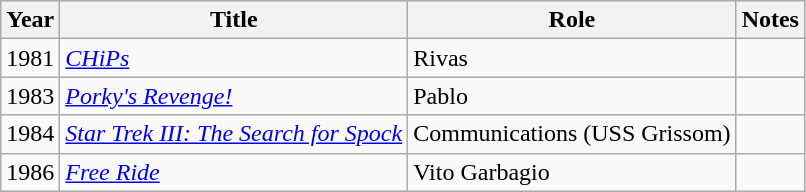<table class="wikitable">
<tr>
<th>Year</th>
<th>Title</th>
<th>Role</th>
<th>Notes</th>
</tr>
<tr>
<td>1981</td>
<td><em><a href='#'>CHiPs</a> </em></td>
<td>Rivas</td>
<td></td>
</tr>
<tr>
<td>1983</td>
<td><em><a href='#'>Porky's Revenge!</a> </em></td>
<td>Pablo</td>
<td></td>
</tr>
<tr>
<td>1984</td>
<td><em><a href='#'>Star Trek III: The Search for Spock</a></em></td>
<td>Communications (USS Grissom)</td>
<td></td>
</tr>
<tr>
<td>1986</td>
<td><em><a href='#'>Free Ride</a></em></td>
<td>Vito Garbagio</td>
<td></td>
</tr>
</table>
